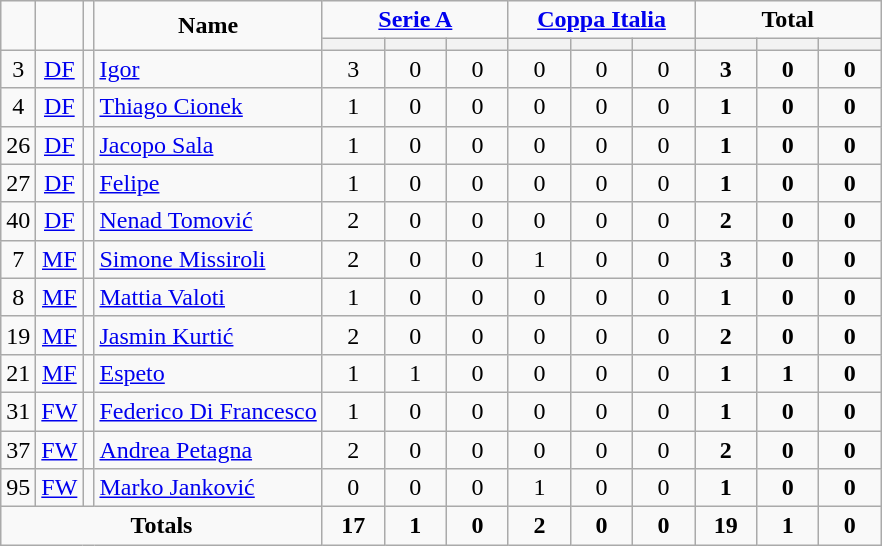<table class="wikitable" style="text-align:center;">
<tr>
<td rowspan="2" !width=15><strong></strong></td>
<td rowspan="2" !width=15><strong></strong></td>
<td rowspan="2" !width=15><strong></strong></td>
<td rowspan="2" !width=120><strong>Name</strong></td>
<td colspan="3"><strong><a href='#'>Serie A</a></strong></td>
<td colspan="3"><strong><a href='#'>Coppa Italia</a></strong></td>
<td colspan="3"><strong>Total</strong></td>
</tr>
<tr>
<th width=34; background:#fe9;"></th>
<th width=34; background:#fe9;"></th>
<th width=34; background:#ff8888;"></th>
<th width=34; background:#fe9;"></th>
<th width=34; background:#fe9;"></th>
<th width=34; background:#ff8888;"></th>
<th width=34; background:#fe9;"></th>
<th width=34; background:#fe9;"></th>
<th width=34; background:#ff8888;"></th>
</tr>
<tr>
<td>3</td>
<td><a href='#'>DF</a></td>
<td></td>
<td align=left><a href='#'>Igor</a></td>
<td>3</td>
<td>0</td>
<td>0</td>
<td>0</td>
<td>0</td>
<td>0</td>
<td><strong>3</strong></td>
<td><strong>0</strong></td>
<td><strong>0</strong></td>
</tr>
<tr>
<td>4</td>
<td><a href='#'>DF</a></td>
<td></td>
<td align=left><a href='#'>Thiago Cionek</a></td>
<td>1</td>
<td>0</td>
<td>0</td>
<td>0</td>
<td>0</td>
<td>0</td>
<td><strong>1</strong></td>
<td><strong>0</strong></td>
<td><strong>0</strong></td>
</tr>
<tr>
<td>26</td>
<td><a href='#'>DF</a></td>
<td></td>
<td align=left><a href='#'>Jacopo Sala</a></td>
<td>1</td>
<td>0</td>
<td>0</td>
<td>0</td>
<td>0</td>
<td>0</td>
<td><strong>1</strong></td>
<td><strong>0</strong></td>
<td><strong>0</strong></td>
</tr>
<tr>
<td>27</td>
<td><a href='#'>DF</a></td>
<td></td>
<td align=left><a href='#'>Felipe</a></td>
<td>1</td>
<td>0</td>
<td>0</td>
<td>0</td>
<td>0</td>
<td>0</td>
<td><strong>1</strong></td>
<td><strong>0</strong></td>
<td><strong>0</strong></td>
</tr>
<tr>
<td>40</td>
<td><a href='#'>DF</a></td>
<td></td>
<td align=left><a href='#'>Nenad Tomović</a></td>
<td>2</td>
<td>0</td>
<td>0</td>
<td>0</td>
<td>0</td>
<td>0</td>
<td><strong>2</strong></td>
<td><strong>0</strong></td>
<td><strong>0</strong></td>
</tr>
<tr>
<td>7</td>
<td><a href='#'>MF</a></td>
<td></td>
<td align=left><a href='#'>Simone Missiroli</a></td>
<td>2</td>
<td>0</td>
<td>0</td>
<td>1</td>
<td>0</td>
<td>0</td>
<td><strong>3</strong></td>
<td><strong>0</strong></td>
<td><strong>0</strong></td>
</tr>
<tr>
<td>8</td>
<td><a href='#'>MF</a></td>
<td></td>
<td align=left><a href='#'>Mattia Valoti</a></td>
<td>1</td>
<td>0</td>
<td>0</td>
<td>0</td>
<td>0</td>
<td>0</td>
<td><strong>1</strong></td>
<td><strong>0</strong></td>
<td><strong>0</strong></td>
</tr>
<tr>
<td>19</td>
<td><a href='#'>MF</a></td>
<td></td>
<td align=left><a href='#'>Jasmin Kurtić</a></td>
<td>2</td>
<td>0</td>
<td>0</td>
<td>0</td>
<td>0</td>
<td>0</td>
<td><strong>2</strong></td>
<td><strong>0</strong></td>
<td><strong>0</strong></td>
</tr>
<tr>
<td>21</td>
<td><a href='#'>MF</a></td>
<td></td>
<td align=left><a href='#'>Espeto</a></td>
<td>1</td>
<td>1</td>
<td>0</td>
<td>0</td>
<td>0</td>
<td>0</td>
<td><strong>1</strong></td>
<td><strong>1</strong></td>
<td><strong>0</strong></td>
</tr>
<tr>
<td>31</td>
<td><a href='#'>FW</a></td>
<td></td>
<td align=left><a href='#'>Federico Di Francesco</a></td>
<td>1</td>
<td>0</td>
<td>0</td>
<td>0</td>
<td>0</td>
<td>0</td>
<td><strong>1</strong></td>
<td><strong>0</strong></td>
<td><strong>0</strong></td>
</tr>
<tr>
<td>37</td>
<td><a href='#'>FW</a></td>
<td></td>
<td align=left><a href='#'>Andrea Petagna</a></td>
<td>2</td>
<td>0</td>
<td>0</td>
<td>0</td>
<td>0</td>
<td>0</td>
<td><strong>2</strong></td>
<td><strong>0</strong></td>
<td><strong>0</strong></td>
</tr>
<tr>
<td>95</td>
<td><a href='#'>FW</a></td>
<td></td>
<td align=left><a href='#'>Marko Janković</a></td>
<td>0</td>
<td>0</td>
<td>0</td>
<td>1</td>
<td>0</td>
<td>0</td>
<td><strong>1</strong></td>
<td><strong>0</strong></td>
<td><strong>0</strong></td>
</tr>
<tr>
<td colspan=4><strong>Totals</strong></td>
<td><strong>17</strong></td>
<td><strong>1</strong></td>
<td><strong>0</strong></td>
<td><strong>2</strong></td>
<td><strong>0</strong></td>
<td><strong>0</strong></td>
<td><strong>19</strong></td>
<td><strong>1</strong></td>
<td><strong>0</strong></td>
</tr>
</table>
